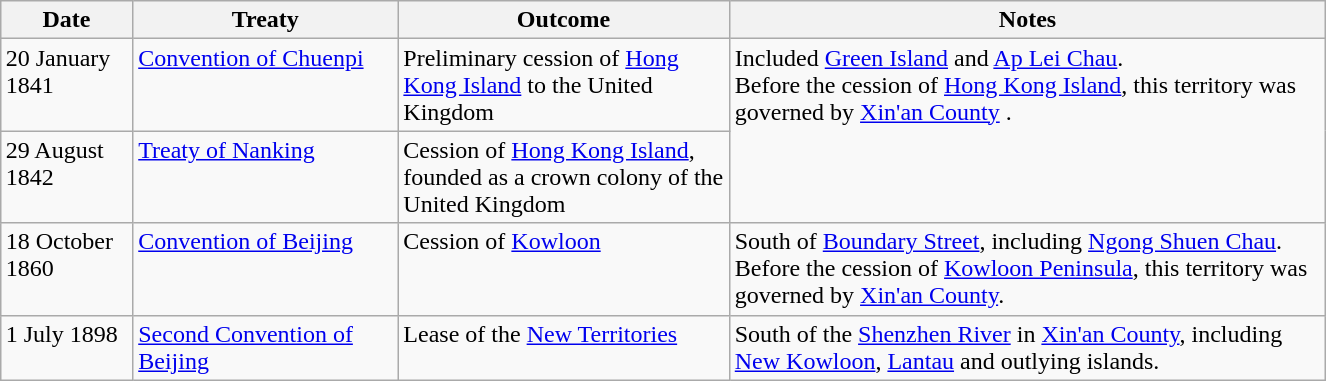<table class="wikitable" style="width:70%; text-align=left; margin:1em auto 1em auto;">
<tr>
<th width=10%><strong>Date</strong></th>
<th width=20%><strong>Treaty</strong></th>
<th width=25%><strong>Outcome</strong></th>
<th width=50%><strong>Notes</strong></th>
</tr>
<tr style="vertical-align:top">
<td>20 January 1841</td>
<td><a href='#'>Convention of Chuenpi</a></td>
<td>Preliminary cession of <a href='#'>Hong Kong Island</a> to the United Kingdom</td>
<td rowspan="2">Included <a href='#'>Green Island</a> and <a href='#'>Ap Lei Chau</a>.<br>Before the cession of <a href='#'>Hong Kong Island</a>, this territory was governed by <a href='#'>Xin'an County</a> .</td>
</tr>
<tr style="vertical-align:top">
<td>29 August 1842</td>
<td><a href='#'>Treaty of Nanking</a></td>
<td>Cession of <a href='#'>Hong Kong Island</a>, founded as a crown colony of the United Kingdom</td>
</tr>
<tr style="vertical-align:top">
<td>18 October 1860</td>
<td><a href='#'>Convention of Beijing</a></td>
<td>Cession of <a href='#'>Kowloon</a></td>
<td>South of <a href='#'>Boundary Street</a>, including <a href='#'>Ngong Shuen Chau</a>.<br>Before the cession of <a href='#'>Kowloon Peninsula</a>, this territory was governed by <a href='#'>Xin'an County</a>.</td>
</tr>
<tr style="vertical-align:top">
<td>1 July 1898</td>
<td><a href='#'>Second Convention of Beijing</a><br></td>
<td>Lease of the <a href='#'>New Territories</a></td>
<td>South of the <a href='#'>Shenzhen River</a> in <a href='#'>Xin'an County</a>, including <a href='#'>New Kowloon</a>, <a href='#'>Lantau</a> and outlying islands.</td>
</tr>
</table>
